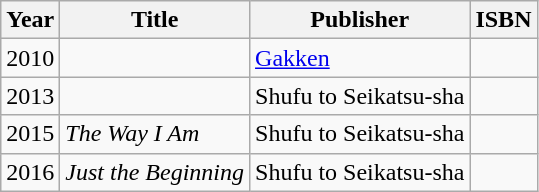<table class="wikitable">
<tr>
<th>Year</th>
<th>Title</th>
<th>Publisher</th>
<th>ISBN</th>
</tr>
<tr>
<td>2010</td>
<td></td>
<td><a href='#'>Gakken</a></td>
<td></td>
</tr>
<tr>
<td>2013</td>
<td></td>
<td>Shufu to Seikatsu-sha</td>
<td></td>
</tr>
<tr>
<td>2015</td>
<td><em>The Way I Am</em></td>
<td>Shufu to Seikatsu-sha</td>
<td></td>
</tr>
<tr>
<td>2016</td>
<td><em>Just the Beginning</em></td>
<td>Shufu to Seikatsu-sha</td>
<td></td>
</tr>
</table>
